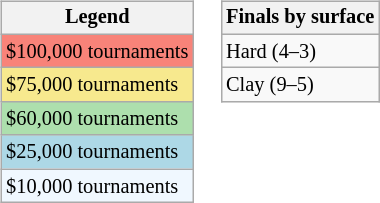<table>
<tr valign=top>
<td><br><table class="wikitable" style="font-size:85%;">
<tr>
<th>Legend</th>
</tr>
<tr style="background:#f88379;">
<td>$100,000 tournaments</td>
</tr>
<tr style="background:#f7e98e;">
<td>$75,000 tournaments</td>
</tr>
<tr style="background:#addfad;">
<td>$60,000 tournaments</td>
</tr>
<tr style="background:lightblue;">
<td>$25,000 tournaments</td>
</tr>
<tr style="background:#f0f8ff;">
<td>$10,000 tournaments</td>
</tr>
</table>
</td>
<td><br><table class="wikitable" style="font-size:85%;">
<tr>
<th>Finals by surface</th>
</tr>
<tr>
<td>Hard (4–3)</td>
</tr>
<tr>
<td>Clay (9–5)</td>
</tr>
</table>
</td>
</tr>
</table>
